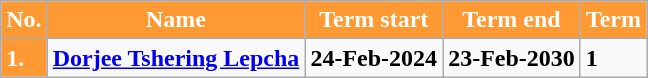<table class="wikitable sortable">
<tr>
<th style="background-color:#FF9933; color:white">No.</th>
<th style="background-color:#FF9933; color:white">Name</th>
<th style="background-color:#FF9933; color:white">Term start</th>
<th style="background-color:#FF9933; color:white">Term end</th>
<th style="background-color:#FF9933; color:white">Term</th>
</tr>
<tr>
<td style="background-color:#FF9933; color:white"><strong>1.</strong></td>
<td><strong><a href='#'>Dorjee Tshering Lepcha</a></strong></td>
<td><strong>24-Feb-2024</strong></td>
<td><strong>23-Feb-2030</strong></td>
<td><strong>1</strong></td>
</tr>
</table>
